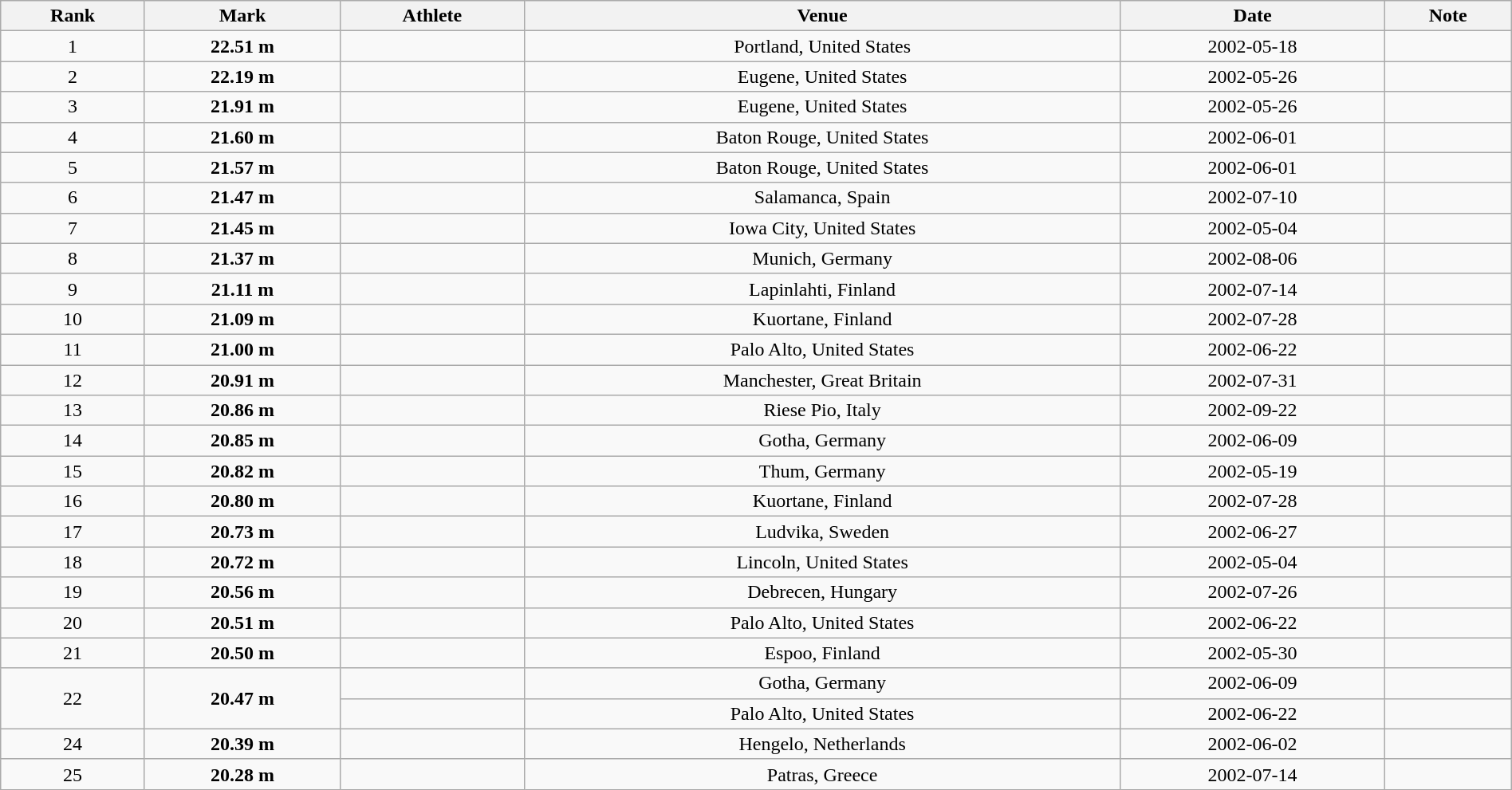<table class="wikitable" style="text-align:center; width:100%">
<tr>
<th>Rank</th>
<th>Mark</th>
<th>Athlete</th>
<th>Venue</th>
<th>Date</th>
<th>Note</th>
</tr>
<tr>
<td>1</td>
<td><strong>22.51 m</strong></td>
<td align=left></td>
<td>Portland, United States</td>
<td>2002-05-18</td>
<td></td>
</tr>
<tr>
<td>2</td>
<td><strong>22.19 m</strong></td>
<td align=left></td>
<td>Eugene, United States</td>
<td>2002-05-26</td>
<td></td>
</tr>
<tr>
<td>3</td>
<td><strong>21.91 m</strong></td>
<td align=left></td>
<td>Eugene, United States</td>
<td>2002-05-26</td>
<td></td>
</tr>
<tr>
<td>4</td>
<td><strong>21.60 m</strong></td>
<td align=left></td>
<td>Baton Rouge, United States</td>
<td>2002-06-01</td>
<td></td>
</tr>
<tr>
<td>5</td>
<td><strong>21.57 m</strong></td>
<td align=left></td>
<td>Baton Rouge, United States</td>
<td>2002-06-01</td>
<td></td>
</tr>
<tr>
<td>6</td>
<td><strong>21.47 m</strong></td>
<td align=left></td>
<td>Salamanca, Spain</td>
<td>2002-07-10</td>
<td></td>
</tr>
<tr>
<td>7</td>
<td><strong>21.45 m</strong></td>
<td align=left></td>
<td>Iowa City, United States</td>
<td>2002-05-04</td>
<td></td>
</tr>
<tr>
<td>8</td>
<td><strong>21.37 m</strong></td>
<td align=left></td>
<td>Munich, Germany</td>
<td>2002-08-06</td>
<td></td>
</tr>
<tr>
<td>9</td>
<td><strong>21.11 m</strong></td>
<td align=left></td>
<td>Lapinlahti, Finland</td>
<td>2002-07-14</td>
<td></td>
</tr>
<tr>
<td>10</td>
<td><strong>21.09 m</strong></td>
<td align=left></td>
<td>Kuortane, Finland</td>
<td>2002-07-28</td>
<td></td>
</tr>
<tr>
<td>11</td>
<td><strong>21.00 m</strong></td>
<td align=left></td>
<td>Palo Alto, United States</td>
<td>2002-06-22</td>
</tr>
<tr>
<td>12</td>
<td><strong>20.91 m</strong></td>
<td align=left></td>
<td>Manchester, Great Britain</td>
<td>2002-07-31</td>
<td></td>
</tr>
<tr>
<td>13</td>
<td><strong>20.86 m</strong></td>
<td align=left></td>
<td>Riese Pio, Italy</td>
<td>2002-09-22</td>
<td></td>
</tr>
<tr>
<td>14</td>
<td><strong>20.85 m</strong></td>
<td align=left></td>
<td>Gotha, Germany</td>
<td>2002-06-09</td>
<td></td>
</tr>
<tr>
<td>15</td>
<td><strong>20.82 m</strong></td>
<td align=left></td>
<td>Thum, Germany</td>
<td>2002-05-19</td>
<td></td>
</tr>
<tr>
<td>16</td>
<td><strong>20.80 m</strong></td>
<td align=left></td>
<td>Kuortane, Finland</td>
<td>2002-07-28</td>
<td></td>
</tr>
<tr>
<td>17</td>
<td><strong>20.73 m</strong></td>
<td align=left></td>
<td>Ludvika, Sweden</td>
<td>2002-06-27</td>
<td></td>
</tr>
<tr>
<td>18</td>
<td><strong>20.72 m</strong></td>
<td align=left></td>
<td>Lincoln, United States</td>
<td>2002-05-04</td>
<td></td>
</tr>
<tr>
<td>19</td>
<td><strong>20.56 m</strong></td>
<td align=left></td>
<td>Debrecen, Hungary</td>
<td>2002-07-26</td>
<td></td>
</tr>
<tr>
<td>20</td>
<td><strong>20.51 m</strong></td>
<td align=left></td>
<td>Palo Alto, United States</td>
<td>2002-06-22</td>
<td></td>
</tr>
<tr>
<td>21</td>
<td><strong>20.50 m</strong></td>
<td align=left></td>
<td>Espoo, Finland</td>
<td>2002-05-30</td>
<td></td>
</tr>
<tr>
<td rowspan=2>22</td>
<td rowspan=2><strong>20.47 m</strong></td>
<td align=left></td>
<td>Gotha, Germany</td>
<td>2002-06-09</td>
<td></td>
</tr>
<tr>
<td align=left></td>
<td>Palo Alto, United States</td>
<td>2002-06-22</td>
<td></td>
</tr>
<tr>
<td>24</td>
<td><strong>20.39 m</strong></td>
<td align=left></td>
<td>Hengelo, Netherlands</td>
<td>2002-06-02</td>
<td></td>
</tr>
<tr>
<td>25</td>
<td><strong>20.28 m</strong></td>
<td align=left></td>
<td>Patras, Greece</td>
<td>2002-07-14</td>
<td></td>
</tr>
</table>
